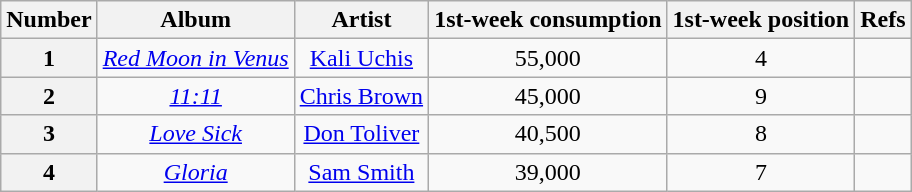<table class="wikitable sortable" style="text-align:center;">
<tr>
<th scope="col">Number</th>
<th scope="col">Album</th>
<th scope="col">Artist</th>
<th scope="col">1st-week consumption</th>
<th scope="col">1st-week position</th>
<th scope="col">Refs</th>
</tr>
<tr>
<th scope="row">1</th>
<td><em><a href='#'>Red Moon in Venus</a></em></td>
<td><a href='#'>Kali Uchis</a></td>
<td>55,000</td>
<td>4</td>
<td></td>
</tr>
<tr>
<th scope="row">2</th>
<td><em><a href='#'>11:11</a></em></td>
<td><a href='#'>Chris Brown</a></td>
<td>45,000</td>
<td>9</td>
<td></td>
</tr>
<tr>
<th scope="row">3</th>
<td><em><a href='#'>Love Sick</a></em></td>
<td><a href='#'>Don Toliver</a></td>
<td>40,500</td>
<td>8</td>
<td></td>
</tr>
<tr>
<th scope="row">4</th>
<td><em><a href='#'>Gloria</a></em></td>
<td><a href='#'>Sam Smith</a></td>
<td>39,000</td>
<td>7</td>
<td></td>
</tr>
</table>
